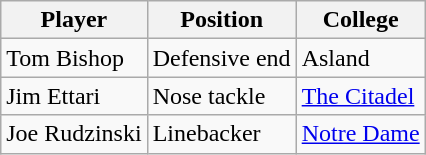<table class="wikitable">
<tr>
<th>Player</th>
<th>Position</th>
<th>College</th>
</tr>
<tr>
<td>Tom Bishop</td>
<td>Defensive end</td>
<td>Asland</td>
</tr>
<tr>
<td>Jim Ettari</td>
<td>Nose tackle</td>
<td><a href='#'>The Citadel</a></td>
</tr>
<tr>
<td>Joe Rudzinski</td>
<td>Linebacker</td>
<td><a href='#'>Notre Dame</a></td>
</tr>
</table>
